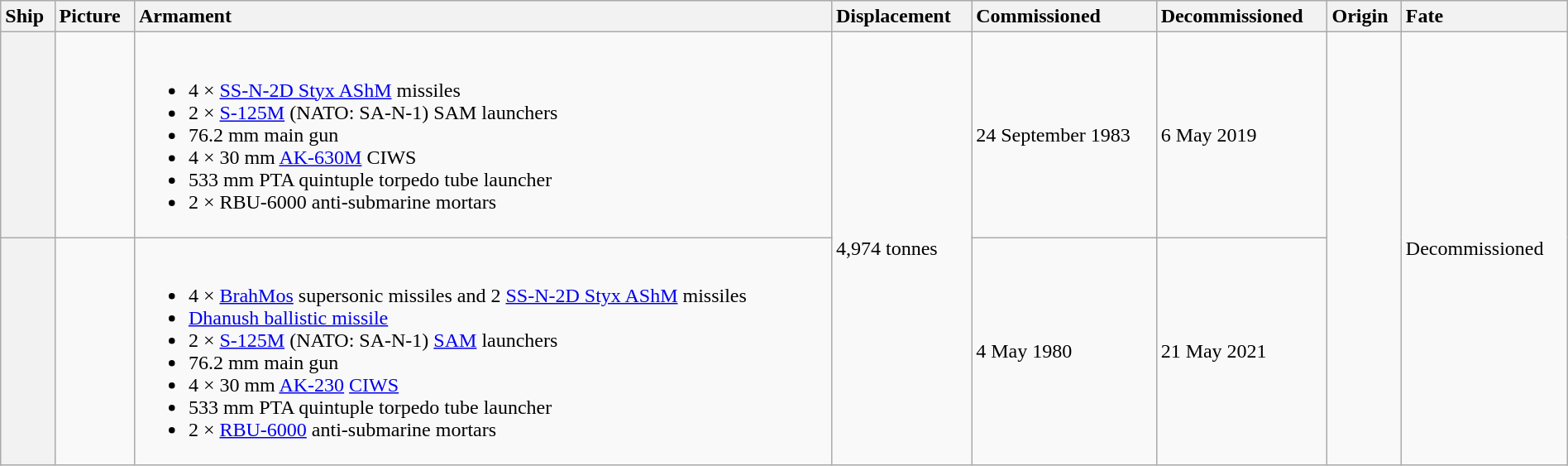<table class="wikitable" style="width:100%;">
<tr>
<th style="text-align:left; ">Ship</th>
<th style="text-align:left; ">Picture</th>
<th style="text-align:left; ">Armament</th>
<th style="text-align:left; ">Displacement</th>
<th style="text-align:left; ">Commissioned</th>
<th style="text-align:left; ">Decommissioned</th>
<th style="text-align:left; ">Origin</th>
<th style="text-align:left; ">Fate</th>
</tr>
<tr>
<th scope="row"></th>
<td></td>
<td><br><ul><li>4 × <a href='#'>SS-N-2D Styx AShM</a> missiles</li><li>2 × <a href='#'>S-125M</a> (NATO: SA-N-1) SAM launchers</li><li>76.2 mm main gun</li><li>4 × 30 mm <a href='#'>AK-630M</a> CIWS</li><li>533 mm PTA quintuple torpedo tube launcher</li><li>2 × RBU-6000 anti-submarine mortars</li></ul></td>
<td rowspan='2'>4,974 tonnes</td>
<td>24 September 1983</td>
<td>6 May 2019</td>
<td rowspan='2'></td>
<td rowspan='2'>Decommissioned</td>
</tr>
<tr>
<th scope="row"></th>
<td></td>
<td><br><ul><li>4 × <a href='#'>BrahMos</a> supersonic missiles and 2 <a href='#'>SS-N-2D Styx AShM</a> missiles</li><li><a href='#'>Dhanush ballistic missile</a></li><li>2 × <a href='#'>S-125M</a> (NATO: SA-N-1) <a href='#'>SAM</a> launchers</li><li>76.2 mm main gun</li><li>4 × 30 mm <a href='#'>AK-230</a> <a href='#'>CIWS</a></li><li>533 mm PTA quintuple torpedo tube launcher</li><li>2 × <a href='#'>RBU-6000</a> anti-submarine mortars</li></ul></td>
<td>4 May 1980 </td>
<td>21 May 2021</td>
</tr>
</table>
